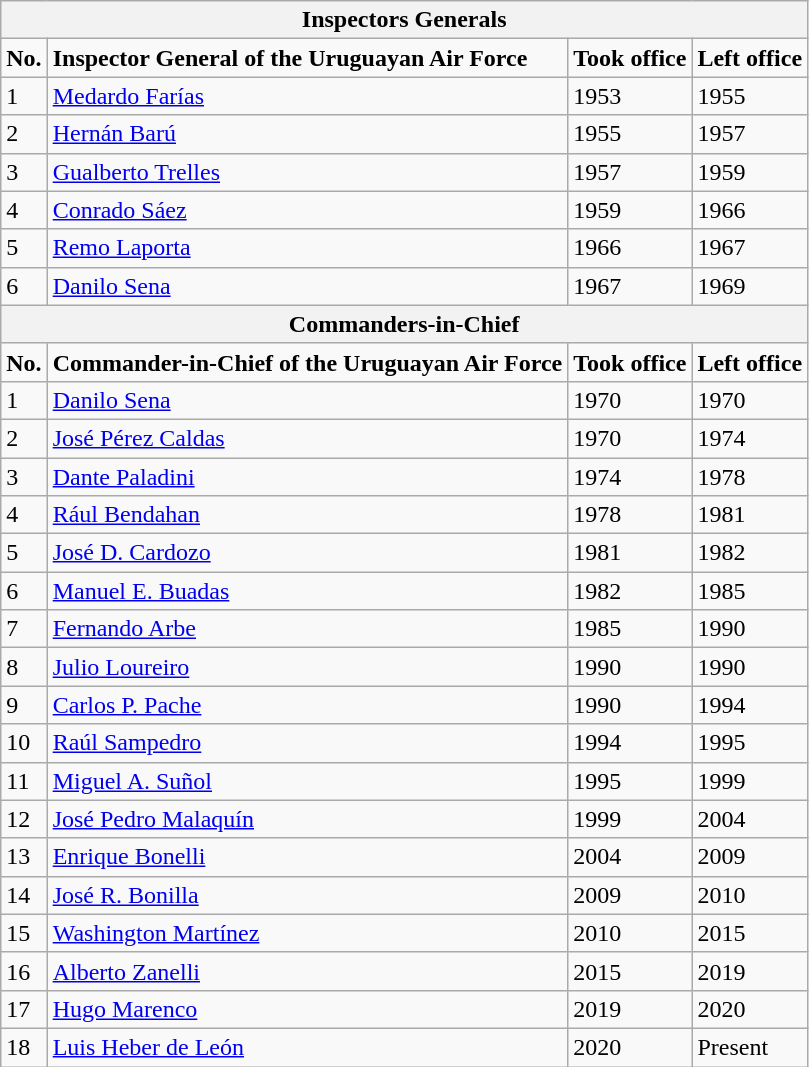<table class="wikitable">
<tr>
<th colspan="4">Inspectors Generals</th>
</tr>
<tr>
<td><strong>No.</strong></td>
<td><strong>Inspector General of the Uruguayan Air Force</strong></td>
<td><strong>Took office</strong></td>
<td><strong>Left office</strong></td>
</tr>
<tr>
<td>1</td>
<td><a href='#'>Medardo Farías</a></td>
<td>1953</td>
<td>1955</td>
</tr>
<tr>
<td>2</td>
<td><a href='#'>Hernán Barú</a></td>
<td>1955</td>
<td>1957</td>
</tr>
<tr>
<td>3</td>
<td><a href='#'>Gualberto Trelles</a></td>
<td>1957</td>
<td>1959</td>
</tr>
<tr>
<td>4</td>
<td><a href='#'>Conrado Sáez</a></td>
<td>1959</td>
<td>1966</td>
</tr>
<tr>
<td>5</td>
<td><a href='#'>Remo Laporta</a></td>
<td>1966</td>
<td>1967</td>
</tr>
<tr>
<td>6</td>
<td><a href='#'>Danilo Sena</a></td>
<td>1967</td>
<td>1969</td>
</tr>
<tr>
<th colspan="4">Commanders-in-Chief</th>
</tr>
<tr>
<td><strong>No.</strong></td>
<td><strong>Commander-in-Chief of the Uruguayan Air Force</strong></td>
<td><strong>Took office</strong></td>
<td><strong>Left office</strong></td>
</tr>
<tr>
<td>1</td>
<td><a href='#'>Danilo Sena</a></td>
<td>1970</td>
<td>1970</td>
</tr>
<tr>
<td>2</td>
<td><a href='#'>José Pérez Caldas</a></td>
<td>1970</td>
<td>1974</td>
</tr>
<tr>
<td>3</td>
<td><a href='#'>Dante Paladini</a></td>
<td>1974</td>
<td>1978</td>
</tr>
<tr>
<td>4</td>
<td><a href='#'>Rául Bendahan</a></td>
<td>1978</td>
<td>1981</td>
</tr>
<tr>
<td>5</td>
<td><a href='#'>José D. Cardozo</a></td>
<td>1981</td>
<td>1982</td>
</tr>
<tr>
<td>6</td>
<td><a href='#'>Manuel E. Buadas</a></td>
<td>1982</td>
<td>1985</td>
</tr>
<tr>
<td>7</td>
<td><a href='#'>Fernando Arbe</a></td>
<td>1985</td>
<td>1990</td>
</tr>
<tr>
<td>8</td>
<td><a href='#'>Julio Loureiro</a></td>
<td>1990</td>
<td>1990</td>
</tr>
<tr>
<td>9</td>
<td><a href='#'>Carlos P. Pache</a></td>
<td>1990</td>
<td>1994</td>
</tr>
<tr>
<td>10</td>
<td><a href='#'>Raúl Sampedro</a></td>
<td>1994</td>
<td>1995</td>
</tr>
<tr>
<td>11</td>
<td><a href='#'>Miguel A. Suñol</a></td>
<td>1995</td>
<td>1999</td>
</tr>
<tr>
<td>12</td>
<td><a href='#'>José Pedro Malaquín</a></td>
<td>1999</td>
<td>2004</td>
</tr>
<tr>
<td>13</td>
<td><a href='#'>Enrique Bonelli</a></td>
<td>2004</td>
<td>2009</td>
</tr>
<tr>
<td>14</td>
<td><a href='#'>José R. Bonilla</a></td>
<td>2009</td>
<td>2010</td>
</tr>
<tr>
<td>15</td>
<td><a href='#'>Washington Martínez</a></td>
<td>2010</td>
<td>2015</td>
</tr>
<tr>
<td>16</td>
<td><a href='#'>Alberto Zanelli</a></td>
<td>2015</td>
<td>2019</td>
</tr>
<tr>
<td>17</td>
<td><a href='#'>Hugo Marenco</a></td>
<td>2019</td>
<td>2020</td>
</tr>
<tr>
<td>18</td>
<td><a href='#'>Luis Heber de León</a></td>
<td>2020</td>
<td>Present</td>
</tr>
</table>
